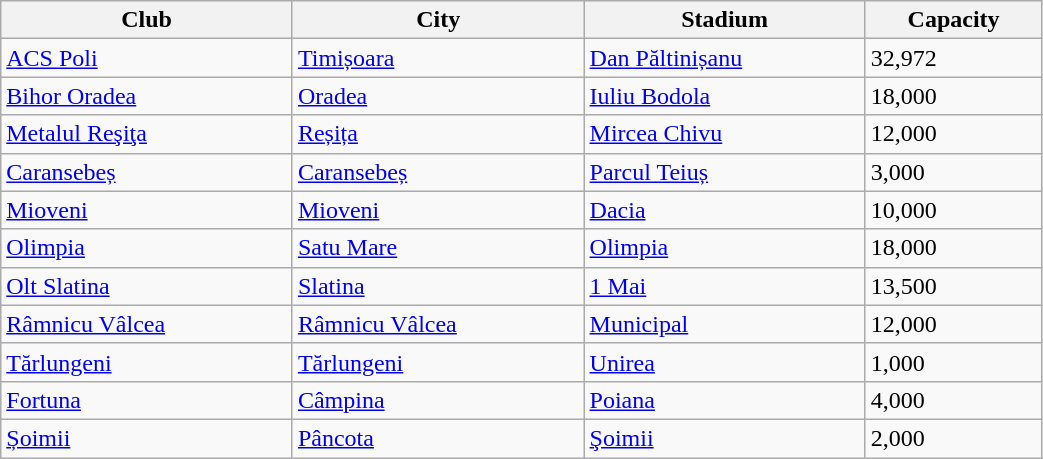<table class="wikitable sortable" style="width:55%;">
<tr>
<th>Club</th>
<th>City</th>
<th>Stadium</th>
<th>Capacity</th>
</tr>
<tr>
<td><a href='#'>ACS Poli</a></td>
<td><a href='#'>Timișoara</a></td>
<td><a href='#'>Dan Păltinișanu</a></td>
<td>32,972</td>
</tr>
<tr>
<td><a href='#'>Bihor Oradea</a></td>
<td><a href='#'>Oradea</a></td>
<td><a href='#'>Iuliu Bodola</a></td>
<td>18,000</td>
</tr>
<tr>
<td><a href='#'>Metalul Reşiţa</a></td>
<td><a href='#'>Reșița</a></td>
<td><a href='#'>Mircea Chivu</a></td>
<td>12,000</td>
</tr>
<tr>
<td><a href='#'>Caransebeș</a></td>
<td><a href='#'>Caransebeș</a></td>
<td><a href='#'>Parcul Teiuș</a></td>
<td>3,000</td>
</tr>
<tr>
<td><a href='#'>Mioveni</a></td>
<td><a href='#'>Mioveni</a></td>
<td><a href='#'>Dacia</a></td>
<td>10,000</td>
</tr>
<tr>
<td><a href='#'>Olimpia</a></td>
<td><a href='#'>Satu Mare</a></td>
<td><a href='#'>Olimpia</a></td>
<td>18,000</td>
</tr>
<tr>
<td><a href='#'>Olt Slatina</a></td>
<td><a href='#'>Slatina</a></td>
<td><a href='#'>1 Mai</a></td>
<td>13,500</td>
</tr>
<tr>
<td><a href='#'>Râmnicu Vâlcea</a></td>
<td><a href='#'>Râmnicu Vâlcea</a></td>
<td><a href='#'>Municipal</a></td>
<td>12,000</td>
</tr>
<tr>
<td><a href='#'>Tărlungeni</a></td>
<td><a href='#'>Tărlungeni</a></td>
<td><a href='#'>Unirea</a></td>
<td>1,000</td>
</tr>
<tr>
<td><a href='#'>Fortuna</a></td>
<td><a href='#'>Câmpina</a></td>
<td><a href='#'>Poiana</a></td>
<td>4,000</td>
</tr>
<tr>
<td><a href='#'>Șoimii</a></td>
<td><a href='#'>Pâncota</a></td>
<td><a href='#'>Şoimii</a></td>
<td>2,000</td>
</tr>
</table>
